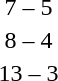<table style="text-align:center">
<tr>
<th width=200></th>
<th width=100></th>
<th width=200></th>
</tr>
<tr>
<td align=right><strong></strong></td>
<td>7 – 5</td>
<td align=left></td>
</tr>
<tr>
<td align=right><strong></strong></td>
<td>8 – 4</td>
<td align=left></td>
</tr>
<tr>
<td align=right><strong></strong></td>
<td>13 – 3</td>
<td align=left></td>
</tr>
</table>
